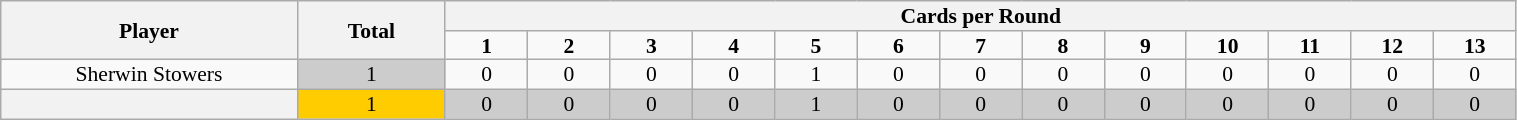<table class="wikitable" style="text-align:center; line-height: 90%; font-size:90%;" width=80%>
<tr>
<th rowspan=2 width=18%>Player</th>
<th rowspan=2 width=9%>Total</th>
<th colspan=13>Cards per Round</th>
</tr>
<tr>
<td width=5%><strong>1</strong></td>
<td width=5%><strong>2</strong></td>
<td width=5%><strong>3</strong></td>
<td width=5%><strong>4</strong></td>
<td width=5%><strong>5</strong></td>
<td width=5%><strong>6</strong></td>
<td width=5%><strong>7</strong></td>
<td width=5%><strong>8</strong></td>
<td width=5%><strong>9</strong></td>
<td width=5%><strong>10</strong></td>
<td width=5%><strong>11</strong></td>
<td width=5%><strong>12</strong></td>
<td width=5%><strong>13</strong></td>
</tr>
<tr>
<td>Sherwin Stowers</td>
<td bgcolor=#cccccc>1</td>
<td>0</td>
<td>0</td>
<td>0</td>
<td>0</td>
<td>1</td>
<td>0</td>
<td>0</td>
<td>0</td>
<td>0</td>
<td>0</td>
<td>0</td>
<td>0</td>
<td>0</td>
</tr>
<tr>
<th></th>
<td bgcolor=#ffcc00>1</td>
<td bgcolor=#cccccc>0</td>
<td bgcolor=#cccccc>0</td>
<td bgcolor=#cccccc>0</td>
<td bgcolor=#cccccc>0</td>
<td bgcolor=#cccccc>1</td>
<td bgcolor=#cccccc>0</td>
<td bgcolor=#cccccc>0</td>
<td bgcolor=#cccccc>0</td>
<td bgcolor=#cccccc>0</td>
<td bgcolor=#cccccc>0</td>
<td bgcolor=#cccccc>0</td>
<td bgcolor=#cccccc>0</td>
<td bgcolor=#cccccc>0</td>
</tr>
</table>
